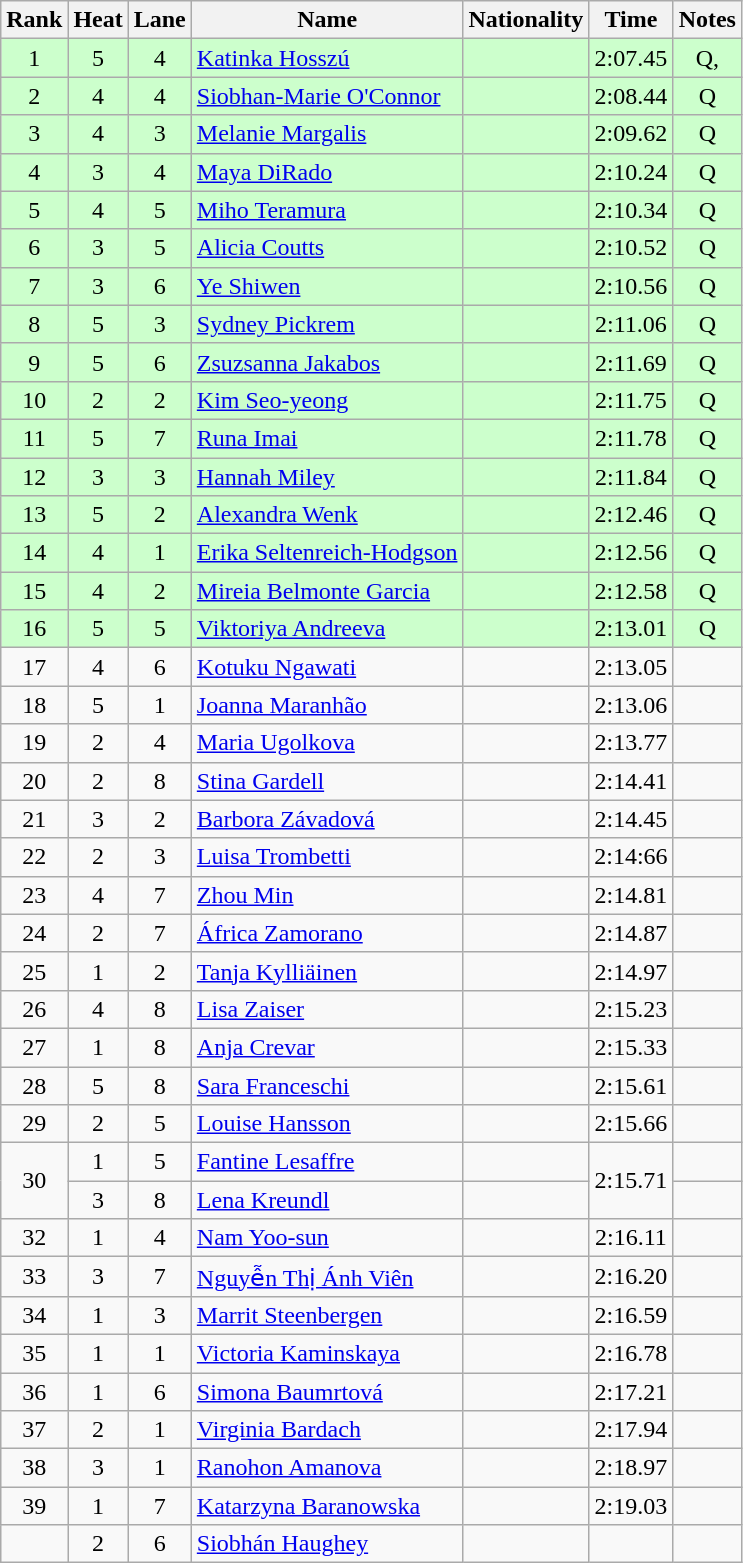<table class="wikitable sortable" style="text-align:center">
<tr>
<th>Rank</th>
<th>Heat</th>
<th>Lane</th>
<th>Name</th>
<th>Nationality</th>
<th>Time</th>
<th>Notes</th>
</tr>
<tr bgcolor=ccffcc>
<td>1</td>
<td>5</td>
<td>4</td>
<td align=left><a href='#'>Katinka Hosszú</a></td>
<td align=left></td>
<td>2:07.45</td>
<td>Q, </td>
</tr>
<tr bgcolor=ccffcc>
<td>2</td>
<td>4</td>
<td>4</td>
<td align=left><a href='#'>Siobhan-Marie O'Connor</a></td>
<td align=left></td>
<td>2:08.44</td>
<td>Q</td>
</tr>
<tr bgcolor=ccffcc>
<td>3</td>
<td>4</td>
<td>3</td>
<td align=left><a href='#'>Melanie Margalis</a></td>
<td align=left></td>
<td>2:09.62</td>
<td>Q</td>
</tr>
<tr bgcolor=ccffcc>
<td>4</td>
<td>3</td>
<td>4</td>
<td align=left><a href='#'>Maya DiRado</a></td>
<td align=left></td>
<td>2:10.24</td>
<td>Q</td>
</tr>
<tr bgcolor=ccffcc>
<td>5</td>
<td>4</td>
<td>5</td>
<td align=left><a href='#'>Miho Teramura</a></td>
<td align=left></td>
<td>2:10.34</td>
<td>Q</td>
</tr>
<tr bgcolor=ccffcc>
<td>6</td>
<td>3</td>
<td>5</td>
<td align=left><a href='#'>Alicia Coutts</a></td>
<td align=left></td>
<td>2:10.52</td>
<td>Q</td>
</tr>
<tr bgcolor=ccffcc>
<td>7</td>
<td>3</td>
<td>6</td>
<td align=left><a href='#'>Ye Shiwen</a></td>
<td align=left></td>
<td>2:10.56</td>
<td>Q</td>
</tr>
<tr bgcolor=ccffcc>
<td>8</td>
<td>5</td>
<td>3</td>
<td align=left><a href='#'>Sydney Pickrem</a></td>
<td align=left></td>
<td>2:11.06</td>
<td>Q</td>
</tr>
<tr bgcolor=ccffcc>
<td>9</td>
<td>5</td>
<td>6</td>
<td align=left><a href='#'>Zsuzsanna Jakabos</a></td>
<td align=left></td>
<td>2:11.69</td>
<td>Q</td>
</tr>
<tr bgcolor=ccffcc>
<td>10</td>
<td>2</td>
<td>2</td>
<td align=left><a href='#'>Kim Seo-yeong</a></td>
<td align=left></td>
<td>2:11.75</td>
<td>Q</td>
</tr>
<tr bgcolor=ccffcc>
<td>11</td>
<td>5</td>
<td>7</td>
<td align=left><a href='#'>Runa Imai</a></td>
<td align=left></td>
<td>2:11.78</td>
<td>Q</td>
</tr>
<tr bgcolor=ccffcc>
<td>12</td>
<td>3</td>
<td>3</td>
<td align=left><a href='#'>Hannah Miley</a></td>
<td align=left></td>
<td>2:11.84</td>
<td>Q</td>
</tr>
<tr bgcolor=ccffcc>
<td>13</td>
<td>5</td>
<td>2</td>
<td align=left><a href='#'>Alexandra Wenk</a></td>
<td align=left></td>
<td>2:12.46</td>
<td>Q</td>
</tr>
<tr bgcolor=ccffcc>
<td>14</td>
<td>4</td>
<td>1</td>
<td align=left><a href='#'>Erika Seltenreich-Hodgson</a></td>
<td align=left></td>
<td>2:12.56</td>
<td>Q</td>
</tr>
<tr bgcolor=ccffcc>
<td>15</td>
<td>4</td>
<td>2</td>
<td align=left><a href='#'>Mireia Belmonte Garcia</a></td>
<td align=left></td>
<td>2:12.58</td>
<td>Q</td>
</tr>
<tr bgcolor=ccffcc>
<td>16</td>
<td>5</td>
<td>5</td>
<td align=left><a href='#'>Viktoriya Andreeva</a></td>
<td align=left></td>
<td>2:13.01</td>
<td>Q</td>
</tr>
<tr>
<td>17</td>
<td>4</td>
<td>6</td>
<td align=left><a href='#'>Kotuku Ngawati</a></td>
<td align=left></td>
<td>2:13.05</td>
<td></td>
</tr>
<tr>
<td>18</td>
<td>5</td>
<td>1</td>
<td align=left><a href='#'>Joanna Maranhão</a></td>
<td align=left></td>
<td>2:13.06</td>
<td></td>
</tr>
<tr>
<td>19</td>
<td>2</td>
<td>4</td>
<td align=left><a href='#'>Maria Ugolkova</a></td>
<td align=left></td>
<td>2:13.77</td>
<td></td>
</tr>
<tr>
<td>20</td>
<td>2</td>
<td>8</td>
<td align=left><a href='#'>Stina Gardell</a></td>
<td align=left></td>
<td>2:14.41</td>
<td></td>
</tr>
<tr>
<td>21</td>
<td>3</td>
<td>2</td>
<td align=left><a href='#'>Barbora Závadová</a></td>
<td align=left></td>
<td>2:14.45</td>
<td></td>
</tr>
<tr>
<td>22</td>
<td>2</td>
<td>3</td>
<td align=left><a href='#'>Luisa Trombetti</a></td>
<td align=left></td>
<td>2:14:66</td>
<td></td>
</tr>
<tr>
<td>23</td>
<td>4</td>
<td>7</td>
<td align=left><a href='#'>Zhou Min</a></td>
<td align=left></td>
<td>2:14.81</td>
<td></td>
</tr>
<tr>
<td>24</td>
<td>2</td>
<td>7</td>
<td align=left><a href='#'>África Zamorano</a></td>
<td align=left></td>
<td>2:14.87</td>
<td></td>
</tr>
<tr>
<td>25</td>
<td>1</td>
<td>2</td>
<td align=left><a href='#'>Tanja Kylliäinen</a></td>
<td align=left></td>
<td>2:14.97</td>
<td></td>
</tr>
<tr>
<td>26</td>
<td>4</td>
<td>8</td>
<td align=left><a href='#'>Lisa Zaiser</a></td>
<td align=left></td>
<td>2:15.23</td>
<td></td>
</tr>
<tr>
<td>27</td>
<td>1</td>
<td>8</td>
<td align=left><a href='#'>Anja Crevar</a></td>
<td align=left></td>
<td>2:15.33</td>
<td></td>
</tr>
<tr>
<td>28</td>
<td>5</td>
<td>8</td>
<td align=left><a href='#'>Sara Franceschi</a></td>
<td align=left></td>
<td>2:15.61</td>
<td></td>
</tr>
<tr>
<td>29</td>
<td>2</td>
<td>5</td>
<td align=left><a href='#'>Louise Hansson</a></td>
<td align=left></td>
<td>2:15.66</td>
<td></td>
</tr>
<tr>
<td rowspan=2>30</td>
<td>1</td>
<td>5</td>
<td align=left><a href='#'>Fantine Lesaffre</a></td>
<td align=left></td>
<td rowspan=2>2:15.71</td>
<td></td>
</tr>
<tr>
<td>3</td>
<td>8</td>
<td align=left><a href='#'>Lena Kreundl</a></td>
<td align=left></td>
<td></td>
</tr>
<tr>
<td>32</td>
<td>1</td>
<td>4</td>
<td align=left><a href='#'>Nam Yoo-sun</a></td>
<td align=left></td>
<td>2:16.11</td>
<td></td>
</tr>
<tr>
<td>33</td>
<td>3</td>
<td>7</td>
<td align=left><a href='#'>Nguyễn Thị Ánh Viên</a></td>
<td align=left></td>
<td>2:16.20</td>
<td></td>
</tr>
<tr>
<td>34</td>
<td>1</td>
<td>3</td>
<td align=left><a href='#'>Marrit Steenbergen</a></td>
<td align=left></td>
<td>2:16.59</td>
<td></td>
</tr>
<tr>
<td>35</td>
<td>1</td>
<td>1</td>
<td align=left><a href='#'>Victoria Kaminskaya</a></td>
<td align=left></td>
<td>2:16.78</td>
<td></td>
</tr>
<tr>
<td>36</td>
<td>1</td>
<td>6</td>
<td align=left><a href='#'>Simona Baumrtová</a></td>
<td align=left></td>
<td>2:17.21</td>
<td></td>
</tr>
<tr>
<td>37</td>
<td>2</td>
<td>1</td>
<td align=left><a href='#'>Virginia Bardach</a></td>
<td align=left></td>
<td>2:17.94</td>
<td></td>
</tr>
<tr>
<td>38</td>
<td>3</td>
<td>1</td>
<td align=left><a href='#'>Ranohon Amanova</a></td>
<td align=left></td>
<td>2:18.97</td>
<td></td>
</tr>
<tr>
<td>39</td>
<td>1</td>
<td>7</td>
<td align=left><a href='#'>Katarzyna Baranowska</a></td>
<td align=left></td>
<td>2:19.03</td>
<td></td>
</tr>
<tr>
<td></td>
<td>2</td>
<td>6</td>
<td align=left><a href='#'>Siobhán Haughey</a></td>
<td align=left></td>
<td></td>
<td></td>
</tr>
</table>
